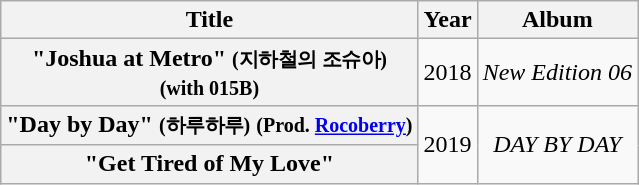<table class="wikitable plainrowheaders" style="text-align:center;">
<tr>
<th scope="col">Title</th>
<th scope="col">Year</th>
<th scope="col">Album</th>
</tr>
<tr>
<th scope="row">"Joshua at Metro" <small>(지하철의 조슈아)</small><br><small>(with 015B)</small></th>
<td>2018</td>
<td><em>New Edition 06</em></td>
</tr>
<tr>
<th scope="row">"Day by Day" <small>(하루하루)</small> <small>(Prod. <a href='#'>Rocoberry</a>)</small></th>
<td rowspan="2">2019</td>
<td rowspan="2"><em>DAY BY DAY</em></td>
</tr>
<tr>
<th scope="row">"Get Tired of My Love"</th>
</tr>
</table>
